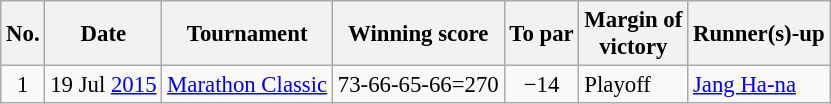<table class="wikitable" style="font-size:95%;">
<tr>
<th>No.</th>
<th>Date</th>
<th>Tournament</th>
<th>Winning score</th>
<th>To par</th>
<th>Margin of<br>victory</th>
<th>Runner(s)-up</th>
</tr>
<tr>
<td align=center>1</td>
<td align=right>19 Jul <a href='#'>2015</a></td>
<td><a href='#'>Marathon Classic</a></td>
<td align=right>73-66-65-66=270</td>
<td align=center>−14</td>
<td>Playoff</td>
<td> <a href='#'>Jang Ha-na</a></td>
</tr>
</table>
